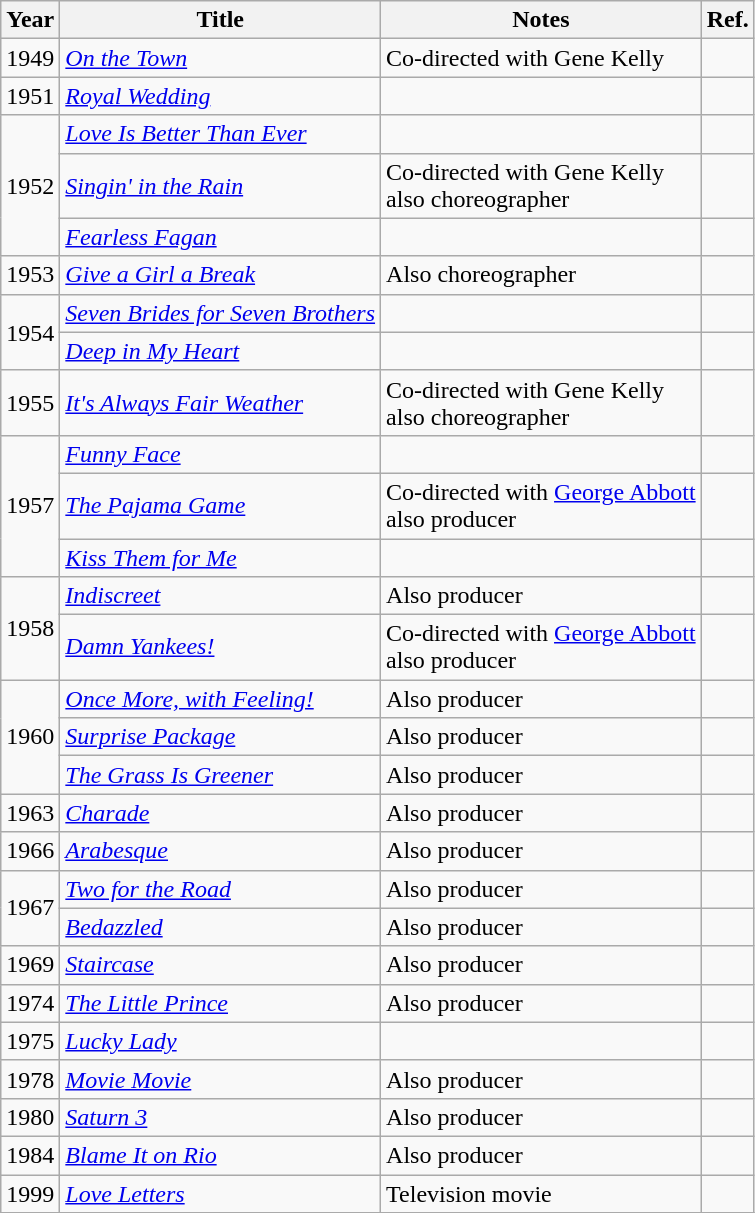<table class="wikitable">
<tr>
<th>Year</th>
<th>Title</th>
<th>Notes</th>
<th scope="col" class="unsortable">Ref.</th>
</tr>
<tr>
<td>1949</td>
<td><em><a href='#'>On the Town</a></em></td>
<td>Co-directed with Gene Kelly</td>
<td></td>
</tr>
<tr>
<td>1951</td>
<td><em><a href='#'>Royal Wedding</a></em></td>
<td></td>
<td></td>
</tr>
<tr>
<td rowspan="3">1952</td>
<td><em><a href='#'>Love Is Better Than Ever</a></em></td>
<td></td>
<td></td>
</tr>
<tr>
<td><em><a href='#'>Singin' in the Rain</a></em></td>
<td>Co-directed with Gene Kelly<br>also choreographer</td>
<td></td>
</tr>
<tr>
<td><em><a href='#'>Fearless Fagan</a></em></td>
<td></td>
<td></td>
</tr>
<tr>
<td>1953</td>
<td><em><a href='#'>Give a Girl a Break</a></em></td>
<td>Also choreographer</td>
<td></td>
</tr>
<tr>
<td rowspan="2">1954</td>
<td><em><a href='#'>Seven Brides for Seven Brothers</a></em></td>
<td></td>
<td></td>
</tr>
<tr>
<td><em><a href='#'>Deep in My Heart</a></em></td>
<td></td>
<td></td>
</tr>
<tr>
<td>1955</td>
<td><em><a href='#'>It's Always Fair Weather</a></em></td>
<td>Co-directed with Gene Kelly <br>also choreographer</td>
<td></td>
</tr>
<tr>
<td rowspan="3">1957</td>
<td><em><a href='#'>Funny Face</a></em></td>
<td></td>
<td></td>
</tr>
<tr>
<td><em><a href='#'>The Pajama Game</a></em></td>
<td>Co-directed with <a href='#'>George Abbott</a><br>also producer</td>
<td></td>
</tr>
<tr>
<td><em><a href='#'>Kiss Them for Me</a></em></td>
<td></td>
<td></td>
</tr>
<tr>
<td rowspan="2">1958</td>
<td><em><a href='#'>Indiscreet</a></em></td>
<td>Also producer</td>
<td></td>
</tr>
<tr>
<td><em><a href='#'>Damn Yankees!</a></em></td>
<td>Co-directed with <a href='#'>George Abbott</a><br>also producer</td>
<td></td>
</tr>
<tr>
<td rowspan="3">1960</td>
<td><em><a href='#'>Once More, with Feeling!</a></em></td>
<td>Also producer</td>
<td></td>
</tr>
<tr>
<td><em><a href='#'>Surprise Package</a></em></td>
<td>Also producer</td>
<td></td>
</tr>
<tr>
<td><em><a href='#'>The Grass Is Greener</a></em></td>
<td>Also producer</td>
<td></td>
</tr>
<tr>
<td>1963</td>
<td><em><a href='#'>Charade</a></em></td>
<td>Also producer</td>
<td></td>
</tr>
<tr>
<td>1966</td>
<td><em><a href='#'>Arabesque</a></em></td>
<td>Also producer</td>
<td></td>
</tr>
<tr>
<td rowspan="2">1967</td>
<td><em><a href='#'>Two for the Road</a></em></td>
<td>Also producer</td>
<td></td>
</tr>
<tr>
<td><em><a href='#'>Bedazzled</a></em></td>
<td>Also producer</td>
<td></td>
</tr>
<tr>
<td>1969</td>
<td><em><a href='#'>Staircase</a></em></td>
<td>Also producer</td>
<td></td>
</tr>
<tr>
<td>1974</td>
<td><em><a href='#'>The Little Prince</a></em></td>
<td>Also producer</td>
<td></td>
</tr>
<tr>
<td>1975</td>
<td><em><a href='#'>Lucky Lady</a></em></td>
<td></td>
<td></td>
</tr>
<tr>
<td>1978</td>
<td><em><a href='#'>Movie Movie</a></em></td>
<td>Also producer</td>
<td></td>
</tr>
<tr>
<td>1980</td>
<td><em><a href='#'>Saturn 3</a></em></td>
<td>Also producer</td>
<td></td>
</tr>
<tr>
<td>1984</td>
<td><em><a href='#'>Blame It on Rio</a></em></td>
<td>Also producer</td>
<td></td>
</tr>
<tr>
<td>1999</td>
<td><em><a href='#'>Love Letters</a></em></td>
<td>Television movie</td>
<td></td>
</tr>
<tr>
</tr>
</table>
